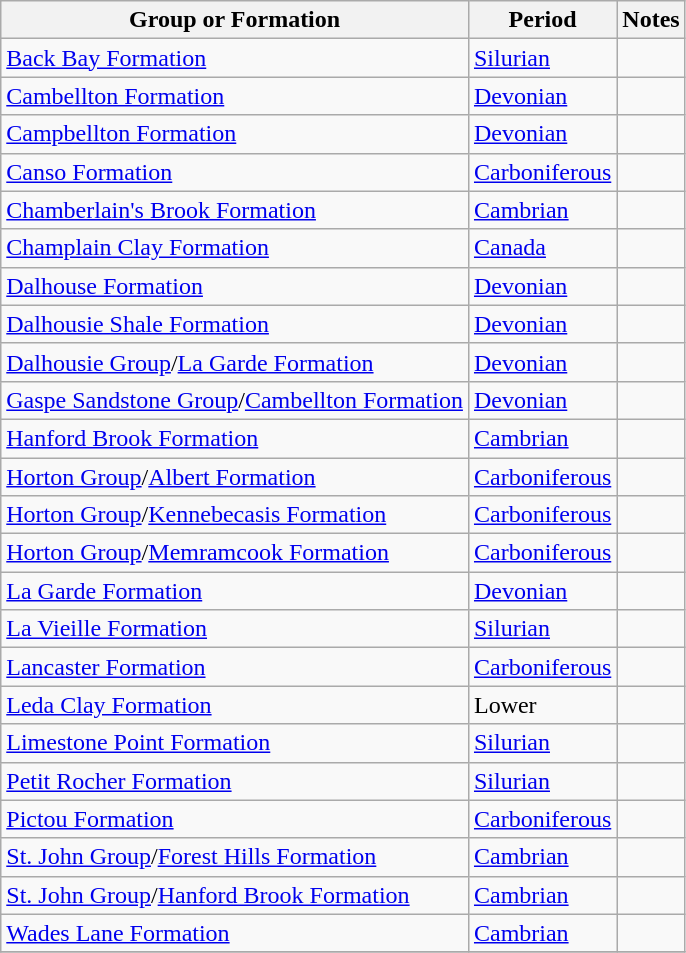<table class="wikitable sortable">
<tr>
<th>Group or Formation</th>
<th>Period</th>
<th class="unsortable">Notes</th>
</tr>
<tr>
<td><a href='#'>Back Bay Formation</a></td>
<td><a href='#'>Silurian</a></td>
<td></td>
</tr>
<tr>
<td><a href='#'>Cambellton Formation</a></td>
<td><a href='#'>Devonian</a></td>
<td></td>
</tr>
<tr>
<td><a href='#'>Campbellton Formation</a></td>
<td><a href='#'>Devonian</a></td>
<td></td>
</tr>
<tr>
<td><a href='#'>Canso Formation</a></td>
<td><a href='#'>Carboniferous</a></td>
<td></td>
</tr>
<tr>
<td><a href='#'>Chamberlain's Brook Formation</a></td>
<td><a href='#'>Cambrian</a></td>
<td></td>
</tr>
<tr>
<td><a href='#'>Champlain Clay Formation</a></td>
<td><a href='#'>Canada</a></td>
<td></td>
</tr>
<tr>
<td><a href='#'>Dalhouse Formation</a></td>
<td><a href='#'>Devonian</a></td>
<td></td>
</tr>
<tr>
<td><a href='#'>Dalhousie Shale Formation</a></td>
<td><a href='#'>Devonian</a></td>
<td></td>
</tr>
<tr>
<td><a href='#'>Dalhousie Group</a>/<a href='#'>La Garde Formation</a></td>
<td><a href='#'>Devonian</a></td>
<td></td>
</tr>
<tr>
<td><a href='#'>Gaspe Sandstone Group</a>/<a href='#'>Cambellton Formation</a></td>
<td><a href='#'>Devonian</a></td>
<td></td>
</tr>
<tr>
<td><a href='#'>Hanford Brook Formation</a></td>
<td><a href='#'>Cambrian</a></td>
<td></td>
</tr>
<tr>
<td><a href='#'>Horton Group</a>/<a href='#'>Albert Formation</a></td>
<td><a href='#'>Carboniferous</a></td>
<td></td>
</tr>
<tr>
<td><a href='#'>Horton Group</a>/<a href='#'>Kennebecasis Formation</a></td>
<td><a href='#'>Carboniferous</a></td>
<td></td>
</tr>
<tr>
<td><a href='#'>Horton Group</a>/<a href='#'>Memramcook Formation</a></td>
<td><a href='#'>Carboniferous</a></td>
<td></td>
</tr>
<tr>
<td><a href='#'>La Garde Formation</a></td>
<td><a href='#'>Devonian</a></td>
<td></td>
</tr>
<tr>
<td><a href='#'>La Vieille Formation</a></td>
<td><a href='#'>Silurian</a></td>
<td></td>
</tr>
<tr>
<td><a href='#'>Lancaster Formation</a></td>
<td><a href='#'>Carboniferous</a></td>
<td></td>
</tr>
<tr>
<td><a href='#'>Leda Clay Formation</a></td>
<td>Lower</td>
<td></td>
</tr>
<tr>
<td><a href='#'>Limestone Point Formation</a></td>
<td><a href='#'>Silurian</a></td>
<td></td>
</tr>
<tr>
<td><a href='#'>Petit Rocher Formation</a></td>
<td><a href='#'>Silurian</a></td>
<td></td>
</tr>
<tr>
<td><a href='#'>Pictou Formation</a></td>
<td><a href='#'>Carboniferous</a></td>
<td></td>
</tr>
<tr>
<td><a href='#'>St. John Group</a>/<a href='#'>Forest Hills Formation</a></td>
<td><a href='#'>Cambrian</a></td>
<td></td>
</tr>
<tr>
<td><a href='#'>St. John Group</a>/<a href='#'>Hanford Brook Formation</a></td>
<td><a href='#'>Cambrian</a></td>
<td></td>
</tr>
<tr>
<td><a href='#'>Wades Lane Formation</a></td>
<td><a href='#'>Cambrian</a></td>
<td></td>
</tr>
<tr>
</tr>
</table>
